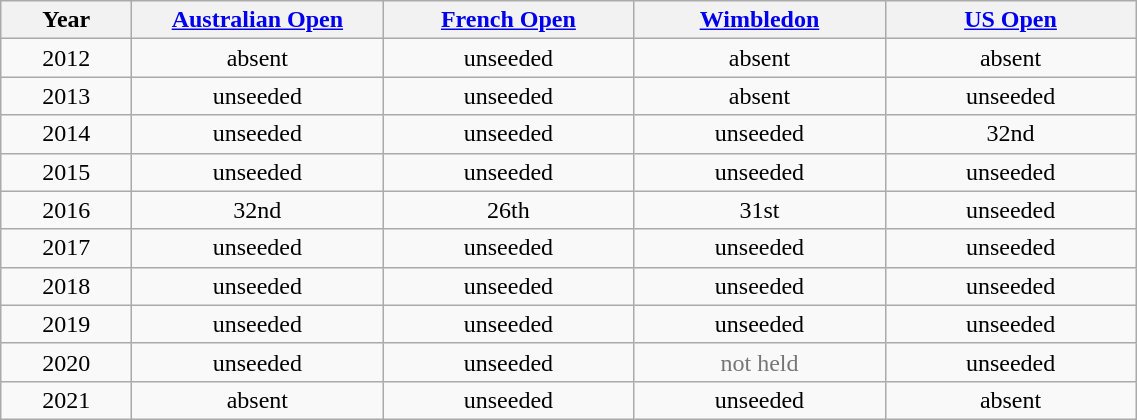<table class=wikitable style=text-align:center>
<tr>
<th width=80>Year</th>
<th width=160><a href='#'>Australian Open</a></th>
<th width=160><a href='#'>French Open</a></th>
<th width=160><a href='#'>Wimbledon</a></th>
<th width=160><a href='#'>US Open</a></th>
</tr>
<tr>
<td>2012</td>
<td>absent</td>
<td>unseeded</td>
<td>absent</td>
<td>absent</td>
</tr>
<tr>
<td>2013</td>
<td>unseeded</td>
<td>unseeded</td>
<td>absent</td>
<td>unseeded</td>
</tr>
<tr>
<td>2014</td>
<td>unseeded</td>
<td>unseeded</td>
<td>unseeded</td>
<td>32nd</td>
</tr>
<tr>
<td>2015</td>
<td>unseeded</td>
<td>unseeded</td>
<td>unseeded</td>
<td>unseeded</td>
</tr>
<tr>
<td>2016</td>
<td>32nd</td>
<td>26th</td>
<td>31st</td>
<td>unseeded</td>
</tr>
<tr>
<td>2017</td>
<td>unseeded</td>
<td>unseeded</td>
<td>unseeded</td>
<td>unseeded</td>
</tr>
<tr>
<td>2018</td>
<td>unseeded</td>
<td>unseeded</td>
<td>unseeded</td>
<td>unseeded</td>
</tr>
<tr>
<td>2019</td>
<td>unseeded</td>
<td>unseeded</td>
<td>unseeded</td>
<td>unseeded</td>
</tr>
<tr>
<td>2020</td>
<td>unseeded</td>
<td>unseeded</td>
<td style="color:#767676;">not held</td>
<td>unseeded</td>
</tr>
<tr>
<td>2021</td>
<td>absent</td>
<td>unseeded</td>
<td>unseeded</td>
<td>absent</td>
</tr>
</table>
